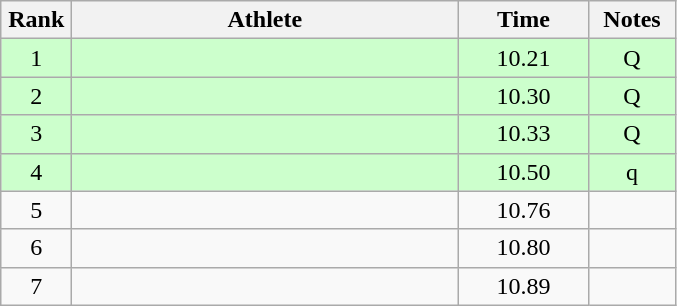<table class="wikitable" style="text-align:center">
<tr>
<th width=40>Rank</th>
<th width=250>Athlete</th>
<th width=80>Time</th>
<th width=50>Notes</th>
</tr>
<tr bgcolor="ccffcc">
<td>1</td>
<td align=left></td>
<td>10.21</td>
<td>Q</td>
</tr>
<tr bgcolor="ccffcc">
<td>2</td>
<td align=left></td>
<td>10.30</td>
<td>Q</td>
</tr>
<tr bgcolor="ccffcc">
<td>3</td>
<td align=left></td>
<td>10.33</td>
<td>Q</td>
</tr>
<tr bgcolor="ccffcc">
<td>4</td>
<td align=left></td>
<td>10.50</td>
<td>q</td>
</tr>
<tr>
<td>5</td>
<td align=left></td>
<td>10.76</td>
<td></td>
</tr>
<tr>
<td>6</td>
<td align=left></td>
<td>10.80</td>
<td></td>
</tr>
<tr>
<td>7</td>
<td align=left></td>
<td>10.89</td>
<td></td>
</tr>
</table>
